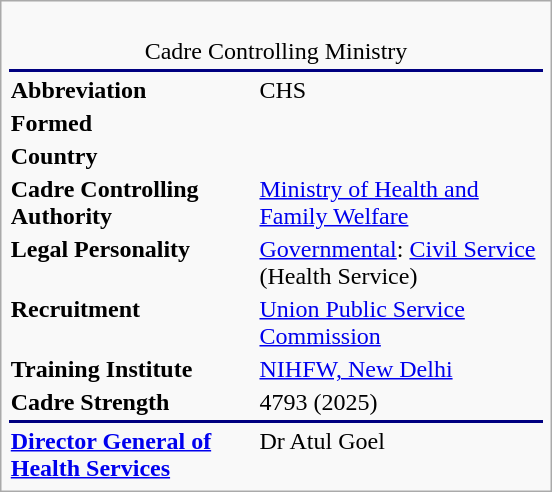<table class="infobox" style="width:23em;">
<tr>
<td colspan=2 style="text-align:center;"> <br> Cadre Controlling Ministry</td>
</tr>
<tr>
<th colspan=2 style="text-align:center;" bgcolor="#000080"></th>
</tr>
<tr>
<td><strong>Abbreviation</strong></td>
<td>CHS</td>
</tr>
<tr>
<td><strong>Formed</strong></td>
<td></td>
</tr>
<tr>
<td><strong>Country</strong></td>
<td></td>
</tr>
<tr>
<td><strong>Cadre Controlling Authority</strong></td>
<td><a href='#'>Ministry of Health and Family Welfare</a></td>
</tr>
<tr>
<td><strong>Legal Personality</strong></td>
<td><a href='#'>Governmental</a>: <a href='#'>Civil Service</a> (Health Service)</td>
</tr>
<tr>
<td><strong>Recruitment</strong></td>
<td><a href='#'>Union Public Service Commission</a></td>
</tr>
<tr>
<td><strong>Training Institute</strong></td>
<td><a href='#'>NIHFW, New Delhi</a></td>
</tr>
<tr>
<td><strong>Cadre Strength</strong></td>
<td>4793 (2025)</td>
</tr>
<tr>
<th colspan=2 style="text-align:center;" bgcolor="#000080"></th>
</tr>
<tr>
<td><strong><a href='#'>Director General of Health Services</a></strong></td>
<td>Dr Atul Goel</td>
</tr>
</table>
